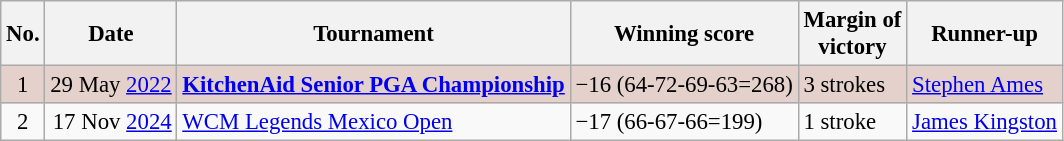<table class="wikitable" style="font-size:95%;">
<tr>
<th>No.</th>
<th>Date</th>
<th>Tournament</th>
<th>Winning score</th>
<th>Margin of<br>victory</th>
<th>Runner-up</th>
</tr>
<tr style="background:#e5d1cb;">
<td align=center>1</td>
<td align=right>29 May <a href='#'>2022</a></td>
<td><strong><a href='#'>KitchenAid Senior PGA Championship</a></strong></td>
<td>−16 (64-72-69-63=268)</td>
<td>3 strokes</td>
<td> <a href='#'>Stephen Ames</a></td>
</tr>
<tr>
<td align=center>2</td>
<td align=right>17 Nov <a href='#'>2024</a></td>
<td><a href='#'>WCM Legends Mexico Open</a></td>
<td>−17 (66-67-66=199)</td>
<td>1 stroke</td>
<td> <a href='#'>James Kingston</a></td>
</tr>
</table>
